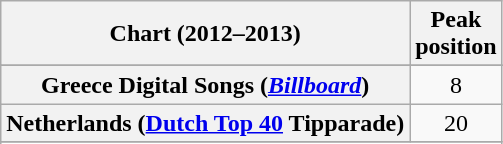<table class="wikitable plainrowheaders sortable" style="text-align:center;">
<tr>
<th scope="col">Chart (2012–2013)</th>
<th scope="col">Peak<br>position</th>
</tr>
<tr>
</tr>
<tr>
</tr>
<tr>
</tr>
<tr>
</tr>
<tr>
</tr>
<tr>
</tr>
<tr>
</tr>
<tr>
<th scope="row">Greece Digital Songs (<em><a href='#'>Billboard</a></em>)</th>
<td style="text-align:center;">8</td>
</tr>
<tr>
<th scope="row">Netherlands (<a href='#'>Dutch Top 40</a> Tipparade)</th>
<td align="center">20</td>
</tr>
<tr>
</tr>
<tr>
</tr>
<tr>
</tr>
<tr>
</tr>
<tr>
</tr>
<tr>
</tr>
<tr>
</tr>
</table>
